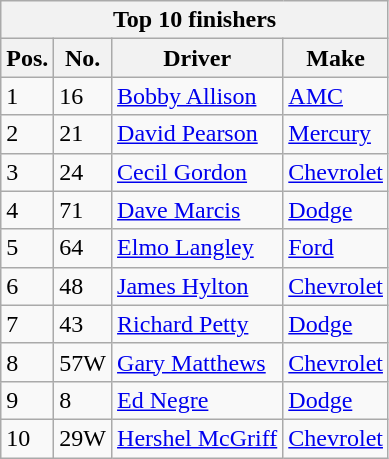<table class="wikitable">
<tr>
<th colspan="4">Top 10 finishers</th>
</tr>
<tr>
<th>Pos.</th>
<th>No.</th>
<th>Driver</th>
<th>Make</th>
</tr>
<tr>
<td>1</td>
<td>16</td>
<td><a href='#'>Bobby Allison</a></td>
<td><a href='#'>AMC</a></td>
</tr>
<tr>
<td>2</td>
<td>21</td>
<td><a href='#'>David Pearson</a></td>
<td><a href='#'>Mercury</a></td>
</tr>
<tr>
<td>3</td>
<td>24</td>
<td><a href='#'>Cecil Gordon</a></td>
<td><a href='#'>Chevrolet</a></td>
</tr>
<tr>
<td>4</td>
<td>71</td>
<td><a href='#'>Dave Marcis</a></td>
<td><a href='#'>Dodge</a></td>
</tr>
<tr>
<td>5</td>
<td>64</td>
<td><a href='#'>Elmo Langley</a></td>
<td><a href='#'>Ford</a></td>
</tr>
<tr>
<td>6</td>
<td>48</td>
<td><a href='#'>James Hylton</a></td>
<td><a href='#'>Chevrolet</a></td>
</tr>
<tr>
<td>7</td>
<td>43</td>
<td><a href='#'>Richard Petty</a></td>
<td><a href='#'>Dodge</a></td>
</tr>
<tr>
<td>8</td>
<td>57W</td>
<td><a href='#'>Gary Matthews</a></td>
<td><a href='#'>Chevrolet</a></td>
</tr>
<tr>
<td>9</td>
<td>8</td>
<td><a href='#'>Ed Negre</a></td>
<td><a href='#'>Dodge</a></td>
</tr>
<tr>
<td>10</td>
<td>29W</td>
<td><a href='#'>Hershel McGriff</a></td>
<td><a href='#'>Chevrolet</a></td>
</tr>
</table>
